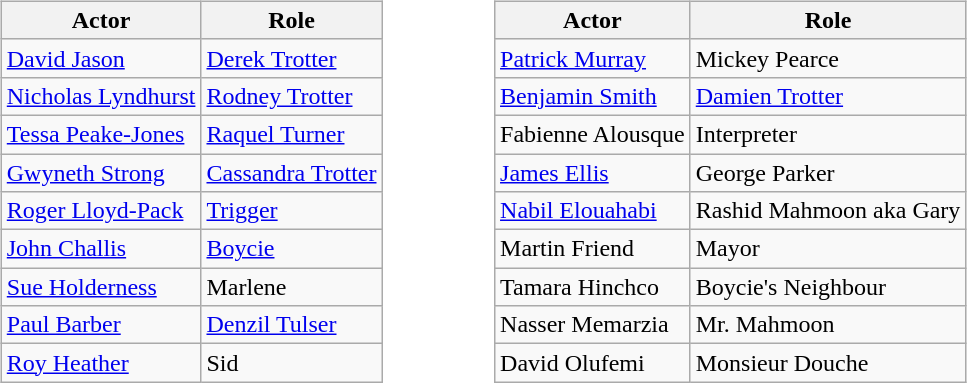<table>
<tr>
<td valign="top"><br><table class="wikitable">
<tr>
<th>Actor</th>
<th>Role</th>
</tr>
<tr>
<td><a href='#'>David Jason</a></td>
<td><a href='#'>Derek Trotter</a></td>
</tr>
<tr>
<td><a href='#'>Nicholas Lyndhurst</a></td>
<td><a href='#'>Rodney Trotter</a></td>
</tr>
<tr>
<td><a href='#'>Tessa Peake-Jones</a></td>
<td><a href='#'>Raquel Turner</a></td>
</tr>
<tr>
<td><a href='#'>Gwyneth Strong</a></td>
<td><a href='#'>Cassandra Trotter</a></td>
</tr>
<tr>
<td><a href='#'>Roger Lloyd-Pack</a></td>
<td><a href='#'>Trigger</a></td>
</tr>
<tr>
<td><a href='#'>John Challis</a></td>
<td><a href='#'>Boycie</a></td>
</tr>
<tr>
<td><a href='#'>Sue Holderness</a></td>
<td>Marlene</td>
</tr>
<tr>
<td><a href='#'>Paul Barber</a></td>
<td><a href='#'>Denzil Tulser</a></td>
</tr>
<tr>
<td><a href='#'>Roy Heather</a></td>
<td>Sid</td>
</tr>
</table>
</td>
<td width="50"> </td>
<td valign="top"><br><table class="wikitable">
<tr>
<th>Actor</th>
<th>Role</th>
</tr>
<tr>
<td><a href='#'>Patrick Murray</a></td>
<td>Mickey Pearce</td>
</tr>
<tr>
<td><a href='#'>Benjamin Smith</a></td>
<td><a href='#'>Damien Trotter</a></td>
</tr>
<tr>
<td>Fabienne Alousque</td>
<td>Interpreter</td>
</tr>
<tr>
<td><a href='#'>James Ellis</a></td>
<td>George Parker</td>
</tr>
<tr>
<td><a href='#'>Nabil Elouahabi</a></td>
<td>Rashid Mahmoon aka Gary</td>
</tr>
<tr>
<td>Martin Friend</td>
<td>Mayor</td>
</tr>
<tr>
<td>Tamara Hinchco</td>
<td>Boycie's Neighbour</td>
</tr>
<tr>
<td>Nasser Memarzia</td>
<td>Mr. Mahmoon</td>
</tr>
<tr>
<td>David Olufemi</td>
<td>Monsieur Douche</td>
</tr>
</table>
</td>
</tr>
</table>
